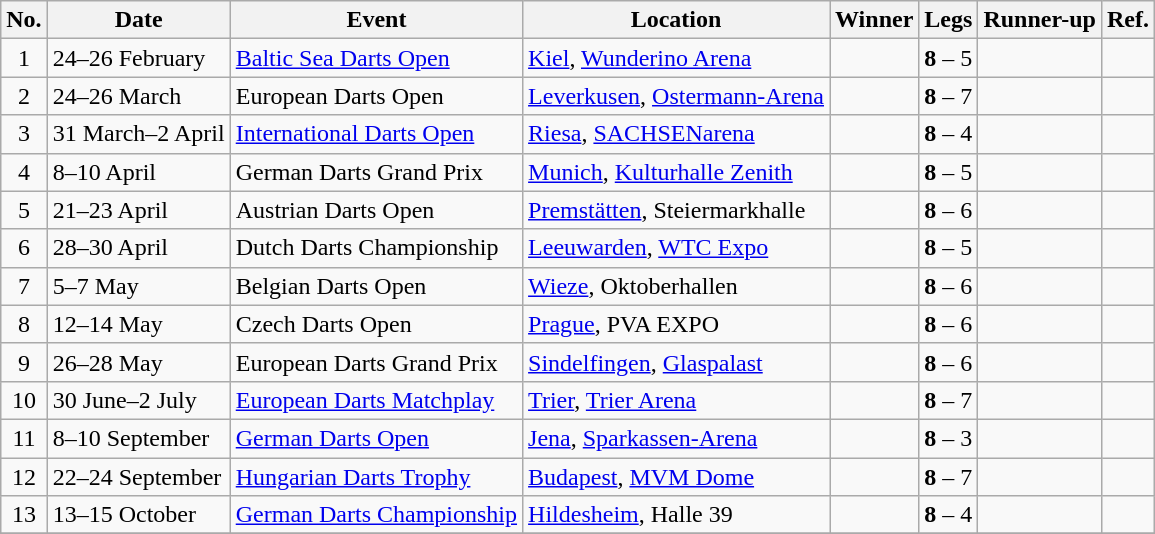<table class="wikitable">
<tr>
<th>No.</th>
<th>Date</th>
<th>Event</th>
<th>Location</th>
<th>Winner</th>
<th>Legs</th>
<th>Runner-up</th>
<th>Ref.</th>
</tr>
<tr>
<td align=center>1</td>
<td align=left><span>24–26 February</span></td>
<td><span><a href='#'>Baltic Sea Darts Open</a></span></td>
<td><span> <a href='#'>Kiel</a>, <a href='#'>Wunderino Arena</a></span></td>
<td align="right"></td>
<td align="center"><strong>8</strong> – 5</td>
<td></td>
<td align="center"></td>
</tr>
<tr>
<td align=center>2</td>
<td align=left><span>24–26 March</span></td>
<td><span>European Darts Open</span></td>
<td><span> <a href='#'>Leverkusen</a>, <a href='#'>Ostermann-Arena</a></span></td>
<td align="right"></td>
<td align="center"><strong>8</strong> – 7</td>
<td></td>
<td align="center"></td>
</tr>
<tr>
<td align=center>3</td>
<td align=left><span>31 March–2 April</span></td>
<td><span><a href='#'>International Darts Open</a></span></td>
<td><span> <a href='#'>Riesa</a>, <a href='#'>SACHSENarena</a></span></td>
<td align="right"></td>
<td align="center"><strong>8</strong> – 4</td>
<td></td>
<td align="center"></td>
</tr>
<tr>
<td align=center>4</td>
<td align=left><span>8–10 April</span></td>
<td><span>German Darts Grand Prix</span></td>
<td><span> <a href='#'>Munich</a>, <a href='#'>Kulturhalle Zenith</a></span></td>
<td align="right"></td>
<td align="center"><strong>8</strong> – 5</td>
<td></td>
<td align="center"></td>
</tr>
<tr>
<td align=center>5</td>
<td align=left><span>21–23 April</span></td>
<td><span>Austrian Darts Open</span></td>
<td><span> <a href='#'>Premstätten</a>, Steiermarkhalle</span></td>
<td align="right"></td>
<td align="center"><strong>8</strong> – 6</td>
<td></td>
<td align="center"></td>
</tr>
<tr>
<td align=center>6</td>
<td align=left><span>28–30 April</span></td>
<td><span>Dutch Darts Championship</span></td>
<td><span> <a href='#'>Leeuwarden</a>, <a href='#'>WTC Expo</a></span></td>
<td align="right"></td>
<td align="center"><strong>8</strong> – 5</td>
<td></td>
<td align="center"></td>
</tr>
<tr>
<td align=center>7</td>
<td align=left><span>5–7 May</span></td>
<td><span>Belgian Darts Open</span></td>
<td><span> <a href='#'>Wieze</a>, Oktoberhallen</span></td>
<td align="right"></td>
<td align="center"><strong>8</strong> – 6</td>
<td></td>
<td align="center"></td>
</tr>
<tr>
<td align=center>8</td>
<td align=left><span>12–14 May</span></td>
<td><span>Czech Darts Open</span></td>
<td {{subst:nowrap> <a href='#'>Prague</a>, PVA EXPO</td>
<td align="right"></td>
<td align="center"><strong>8</strong> – 6</td>
<td></td>
<td align="center"></td>
</tr>
<tr>
<td align=center>9</td>
<td align=left><span>26–28 May</span></td>
<td><span>European Darts Grand Prix</span></td>
<td><span> <a href='#'>Sindelfingen</a>, <a href='#'>Glaspalast</a></span></td>
<td align="right"></td>
<td align="center"><strong>8</strong> – 6</td>
<td></td>
<td align="center"></td>
</tr>
<tr>
<td align=center>10</td>
<td align=left><span>30 June–2 July</span></td>
<td><span><a href='#'>European Darts Matchplay</a></span></td>
<td><span> <a href='#'>Trier</a>, <a href='#'>Trier Arena</a></span></td>
<td align="right"></td>
<td align="center"><strong>8</strong> – 7</td>
<td></td>
<td align="center"></td>
</tr>
<tr>
<td align=center>11</td>
<td align=left><span>8–10 September</span></td>
<td><span><a href='#'>German Darts Open</a></span></td>
<td><span> <a href='#'>Jena</a>, <a href='#'>Sparkassen-Arena</a></span></td>
<td align="right"></td>
<td align="center"><strong>8</strong> – 3</td>
<td></td>
<td align="center"></td>
</tr>
<tr>
<td align=center>12</td>
<td align=left><span>22–24 September</span></td>
<td><span><a href='#'>Hungarian Darts Trophy</a></span></td>
<td><span> <a href='#'>Budapest</a>, <a href='#'>MVM Dome</a></span></td>
<td align="right"></td>
<td align="center"><strong>8</strong> – 7</td>
<td></td>
<td align="center"></td>
</tr>
<tr>
<td align=center>13</td>
<td align=left><span>13–15 October</span></td>
<td><span><a href='#'>German Darts Championship</a></span></td>
<td><span> <a href='#'>Hildesheim</a>, Halle 39</span></td>
<td align="right"></td>
<td align="center"><strong>8</strong> – 4</td>
<td></td>
<td align="center"></td>
</tr>
<tr>
</tr>
</table>
